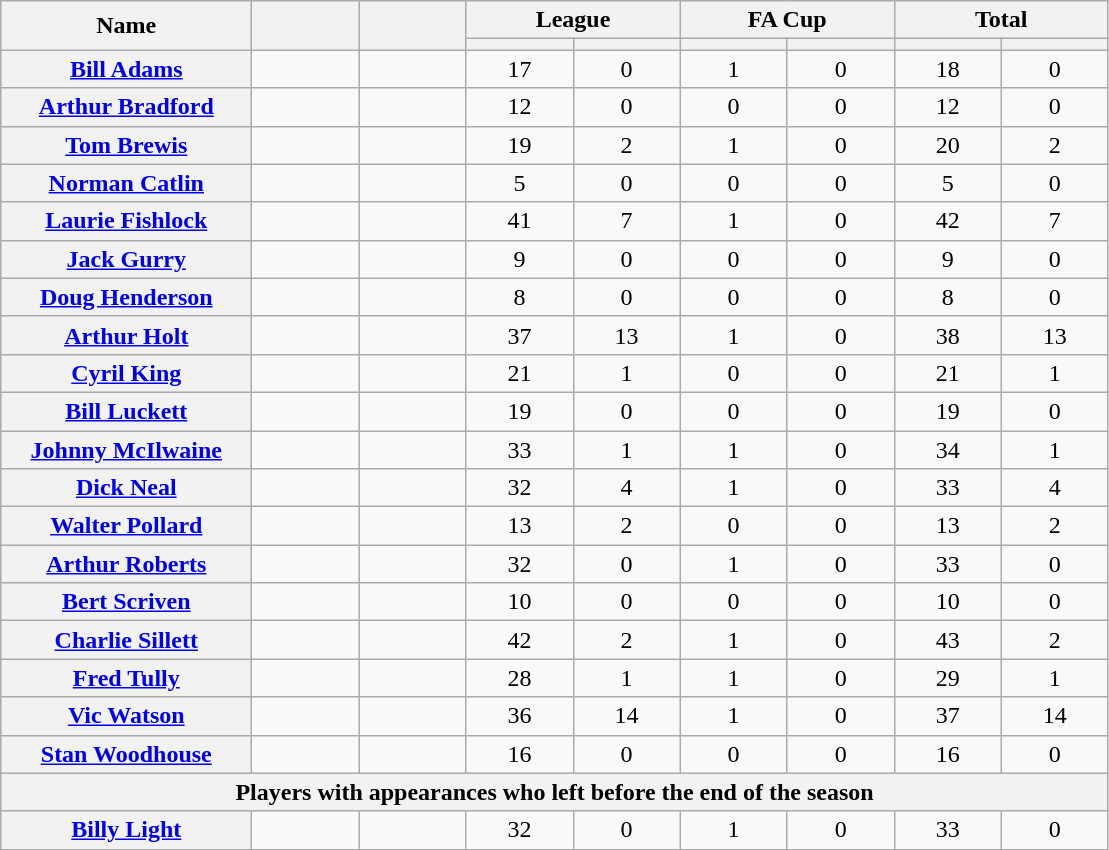<table class="wikitable plainrowheaders" style="text-align:center;">
<tr>
<th scope="col" rowspan="2" style="width:10em;">Name</th>
<th scope="col" rowspan="2" style="width:4em;"></th>
<th scope="col" rowspan="2" style="width:4em;"></th>
<th scope="col" colspan="2">League</th>
<th scope="col" colspan="2">FA Cup</th>
<th scope="col" colspan="2">Total</th>
</tr>
<tr>
<th scope="col" style="width:4em;"></th>
<th scope="col" style="width:4em;"></th>
<th scope="col" style="width:4em;"></th>
<th scope="col" style="width:4em;"></th>
<th scope="col" style="width:4em;"></th>
<th scope="col" style="width:4em;"></th>
</tr>
<tr>
<th scope="row"><a href='#'>Bill Adams</a></th>
<td></td>
<td></td>
<td>17</td>
<td>0</td>
<td>1</td>
<td>0</td>
<td>18</td>
<td>0</td>
</tr>
<tr>
<th scope="row"><a href='#'>Arthur Bradford</a></th>
<td></td>
<td></td>
<td>12</td>
<td>0</td>
<td>0</td>
<td>0</td>
<td>12</td>
<td>0</td>
</tr>
<tr>
<th scope="row"><a href='#'>Tom Brewis</a></th>
<td></td>
<td></td>
<td>19</td>
<td>2</td>
<td>1</td>
<td>0</td>
<td>20</td>
<td>2</td>
</tr>
<tr>
<th scope="row"><a href='#'>Norman Catlin</a></th>
<td></td>
<td></td>
<td>5</td>
<td>0</td>
<td>0</td>
<td>0</td>
<td>5</td>
<td>0</td>
</tr>
<tr>
<th scope="row"><a href='#'>Laurie Fishlock</a></th>
<td></td>
<td></td>
<td>41</td>
<td>7</td>
<td>1</td>
<td>0</td>
<td>42</td>
<td>7</td>
</tr>
<tr>
<th scope="row"><a href='#'>Jack Gurry</a></th>
<td></td>
<td></td>
<td>9</td>
<td>0</td>
<td>0</td>
<td>0</td>
<td>9</td>
<td>0</td>
</tr>
<tr>
<th scope="row"><a href='#'>Doug Henderson</a></th>
<td></td>
<td></td>
<td>8</td>
<td>0</td>
<td>0</td>
<td>0</td>
<td>8</td>
<td>0</td>
</tr>
<tr>
<th scope="row"><a href='#'>Arthur Holt</a></th>
<td></td>
<td></td>
<td>37</td>
<td>13</td>
<td>1</td>
<td>0</td>
<td>38</td>
<td>13</td>
</tr>
<tr>
<th scope="row"><a href='#'>Cyril King</a></th>
<td></td>
<td></td>
<td>21</td>
<td>1</td>
<td>0</td>
<td>0</td>
<td>21</td>
<td>1</td>
</tr>
<tr>
<th scope="row"><a href='#'>Bill Luckett</a></th>
<td></td>
<td></td>
<td>19</td>
<td>0</td>
<td>0</td>
<td>0</td>
<td>19</td>
<td>0</td>
</tr>
<tr>
<th scope="row"><a href='#'>Johnny McIlwaine</a></th>
<td></td>
<td></td>
<td>33</td>
<td>1</td>
<td>1</td>
<td>0</td>
<td>34</td>
<td>1</td>
</tr>
<tr>
<th scope="row"><a href='#'>Dick Neal</a></th>
<td></td>
<td></td>
<td>32</td>
<td>4</td>
<td>1</td>
<td>0</td>
<td>33</td>
<td>4</td>
</tr>
<tr>
<th scope="row"><a href='#'>Walter Pollard</a></th>
<td></td>
<td></td>
<td>13</td>
<td>2</td>
<td>0</td>
<td>0</td>
<td>13</td>
<td>2</td>
</tr>
<tr>
<th scope="row"><a href='#'>Arthur Roberts</a></th>
<td></td>
<td></td>
<td>32</td>
<td>0</td>
<td>1</td>
<td>0</td>
<td>33</td>
<td>0</td>
</tr>
<tr>
<th scope="row"><a href='#'>Bert Scriven</a></th>
<td></td>
<td></td>
<td>10</td>
<td>0</td>
<td>0</td>
<td>0</td>
<td>10</td>
<td>0</td>
</tr>
<tr>
<th scope="row"><a href='#'>Charlie Sillett</a></th>
<td></td>
<td></td>
<td>42</td>
<td>2</td>
<td>1</td>
<td>0</td>
<td>43</td>
<td>2</td>
</tr>
<tr>
<th scope="row"><a href='#'>Fred Tully</a></th>
<td></td>
<td></td>
<td>28</td>
<td>1</td>
<td>1</td>
<td>0</td>
<td>29</td>
<td>1</td>
</tr>
<tr>
<th scope="row"><a href='#'>Vic Watson</a></th>
<td></td>
<td></td>
<td>36</td>
<td>14</td>
<td>1</td>
<td>0</td>
<td>37</td>
<td>14</td>
</tr>
<tr>
<th scope="row"><a href='#'>Stan Woodhouse</a></th>
<td></td>
<td></td>
<td>16</td>
<td>0</td>
<td>0</td>
<td>0</td>
<td>16</td>
<td>0</td>
</tr>
<tr>
<th scope="col" colspan="11">Players with appearances who left before the end of the season</th>
</tr>
<tr>
<th scope="row"><a href='#'>Billy Light</a></th>
<td></td>
<td></td>
<td>32</td>
<td>0</td>
<td>1</td>
<td>0</td>
<td>33</td>
<td>0</td>
</tr>
</table>
